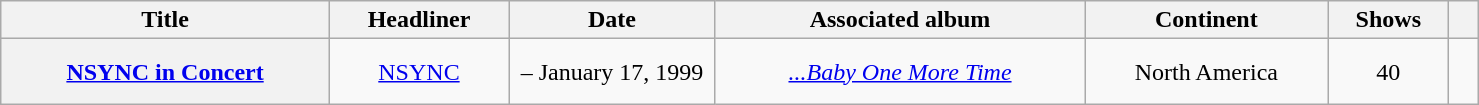<table class="wikitable sortable plainrowheaders" style="text-align:center;" width=78%>
<tr>
<th scope="col">Title</th>
<th scope="col">Headliner</th>
<th scope="col" width=14%>Date</th>
<th scope="col">Associated album</th>
<th scope="col">Continent</th>
<th scope="col">Shows</th>
<th scope="col" width=2% class="unsortable"></th>
</tr>
<tr>
<th scope="row"><a href='#'>NSYNC in Concert</a></th>
<td align="center"><a href='#'>NSYNC</a></td>
<td align="center"> – January 17, 1999</td>
<td align="center"><em><a href='#'>...Baby One More Time</a></em></td>
<td align="center">North America</td>
<td align="center">40</td>
<td><br><br></td>
</tr>
</table>
